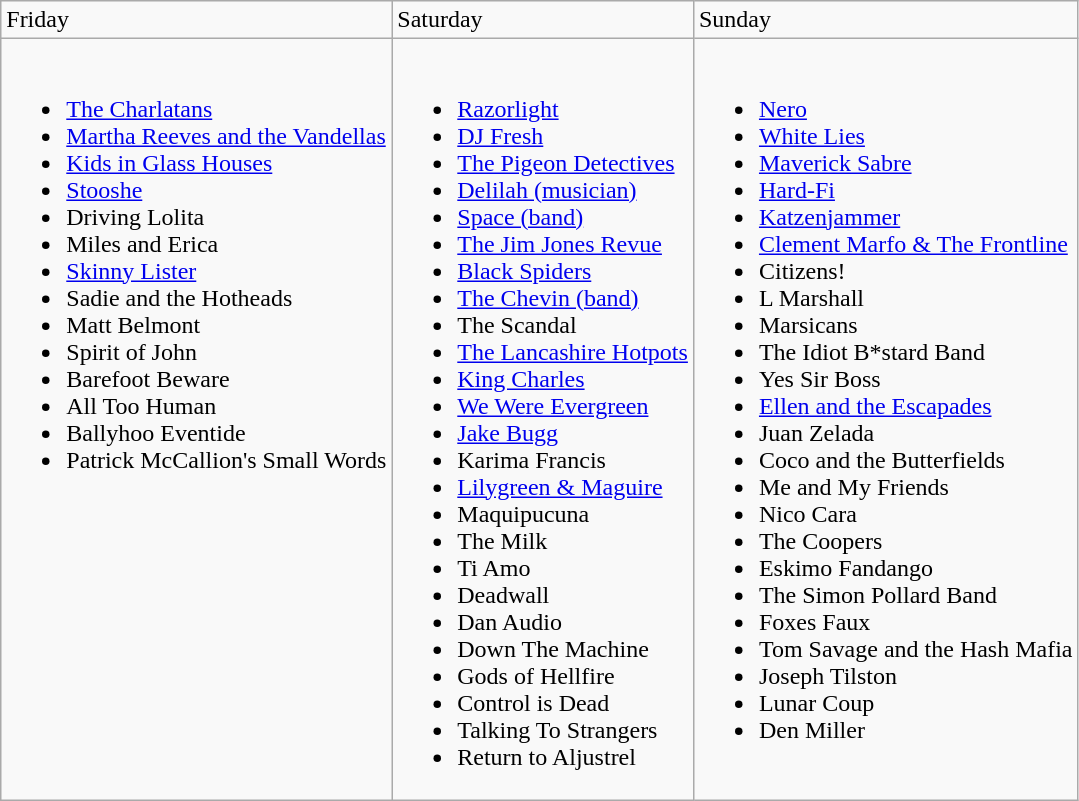<table class="wikitable">
<tr>
<td>Friday</td>
<td>Saturday</td>
<td>Sunday</td>
</tr>
<tr valign="top">
<td><br><ul><li><a href='#'>The Charlatans</a></li><li><a href='#'>Martha Reeves and the Vandellas</a></li><li><a href='#'>Kids in Glass Houses</a></li><li><a href='#'>Stooshe</a></li><li>Driving Lolita</li><li>Miles and Erica</li><li><a href='#'>Skinny Lister</a></li><li>Sadie and the Hotheads</li><li>Matt Belmont</li><li>Spirit of John</li><li>Barefoot Beware</li><li>All Too Human</li><li>Ballyhoo Eventide</li><li>Patrick McCallion's Small Words</li></ul></td>
<td><br><ul><li><a href='#'>Razorlight</a></li><li><a href='#'>DJ Fresh</a></li><li><a href='#'>The Pigeon Detectives</a></li><li><a href='#'>Delilah (musician)</a></li><li><a href='#'>Space (band)</a></li><li><a href='#'>The Jim Jones Revue</a></li><li><a href='#'>Black Spiders</a></li><li><a href='#'>The Chevin (band)</a></li><li>The Scandal</li><li><a href='#'>The Lancashire Hotpots</a></li><li><a href='#'>King Charles</a></li><li><a href='#'>We Were Evergreen</a></li><li><a href='#'>Jake Bugg</a></li><li>Karima Francis</li><li><a href='#'>Lilygreen & Maguire</a></li><li>Maquipucuna</li><li>The Milk</li><li>Ti Amo</li><li>Deadwall</li><li>Dan Audio</li><li>Down The Machine</li><li>Gods of Hellfire</li><li>Control is Dead</li><li>Talking To Strangers</li><li>Return to Aljustrel</li></ul></td>
<td><br><ul><li><a href='#'>Nero</a></li><li><a href='#'>White Lies</a></li><li><a href='#'>Maverick Sabre</a></li><li><a href='#'>Hard-Fi</a></li><li><a href='#'>Katzenjammer</a></li><li><a href='#'>Clement Marfo & The Frontline</a></li><li>Citizens!</li><li>L Marshall</li><li>Marsicans</li><li>The Idiot B*stard Band</li><li>Yes Sir Boss</li><li><a href='#'>Ellen and the Escapades</a></li><li>Juan Zelada</li><li>Coco and the Butterfields</li><li>Me and My Friends</li><li>Nico Cara</li><li>The Coopers</li><li>Eskimo Fandango</li><li>The Simon Pollard Band</li><li>Foxes Faux</li><li>Tom Savage and the Hash Mafia</li><li>Joseph Tilston</li><li>Lunar Coup</li><li>Den Miller</li></ul></td>
</tr>
</table>
